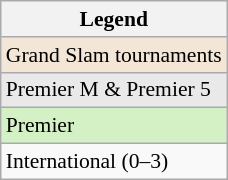<table class="wikitable" style="font-size:90%;">
<tr>
<th>Legend</th>
</tr>
<tr>
<td style="background:#f3e6d7;">Grand Slam tournaments</td>
</tr>
<tr>
<td style="background:#e9e9e9;">Premier M & Premier 5</td>
</tr>
<tr>
<td style="background:#d4f1c5;">Premier</td>
</tr>
<tr>
<td>International (0–3)</td>
</tr>
</table>
